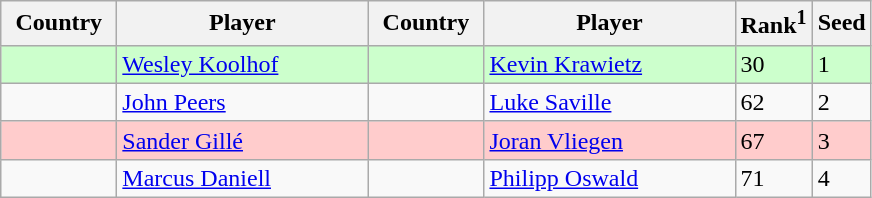<table class="wikitable">
<tr>
<th width="70">Country</th>
<th width="160">Player</th>
<th width="70">Country</th>
<th width="160">Player</th>
<th>Rank<sup>1</sup></th>
<th>Seed</th>
</tr>
<tr style="background:#cfc;">
<td></td>
<td><a href='#'>Wesley Koolhof</a></td>
<td></td>
<td><a href='#'>Kevin Krawietz</a></td>
<td>30</td>
<td>1</td>
</tr>
<tr>
<td></td>
<td><a href='#'>John Peers</a></td>
<td></td>
<td><a href='#'>Luke Saville</a></td>
<td>62</td>
<td>2</td>
</tr>
<tr style="background:#fcc;">
<td></td>
<td><a href='#'>Sander Gillé</a></td>
<td></td>
<td><a href='#'>Joran Vliegen</a></td>
<td>67</td>
<td>3</td>
</tr>
<tr>
<td></td>
<td><a href='#'>Marcus Daniell</a></td>
<td></td>
<td><a href='#'>Philipp Oswald</a></td>
<td>71</td>
<td>4</td>
</tr>
</table>
